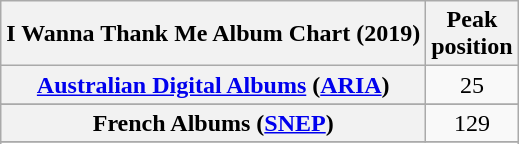<table class="wikitable sortable plainrowheaders" style="text-align:center">
<tr>
<th scope="col">I Wanna Thank Me Album Chart (2019)</th>
<th scope="col">Peak<br>position</th>
</tr>
<tr>
<th scope="row"><a href='#'>Australian Digital Albums</a> (<a href='#'>ARIA</a>)</th>
<td>25</td>
</tr>
<tr>
</tr>
<tr>
</tr>
<tr>
</tr>
<tr>
<th scope="row">French Albums (<a href='#'>SNEP</a>)</th>
<td>129</td>
</tr>
<tr>
</tr>
<tr>
</tr>
<tr>
</tr>
</table>
